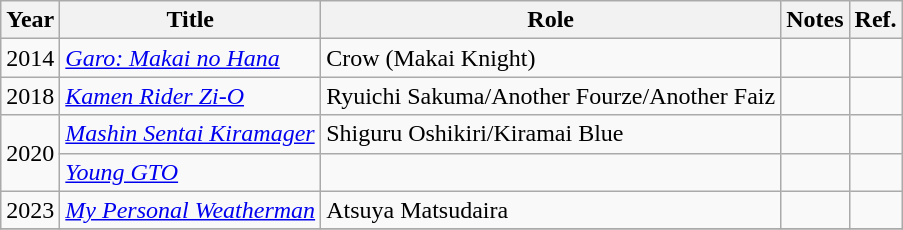<table class="wikitable">
<tr>
<th>Year</th>
<th>Title</th>
<th>Role</th>
<th>Notes</th>
<th>Ref.</th>
</tr>
<tr>
<td>2014</td>
<td><em><a href='#'>Garo: Makai no Hana</a></em></td>
<td>Crow (Makai Knight)</td>
<td></td>
<td></td>
</tr>
<tr>
<td>2018</td>
<td><em><a href='#'>Kamen Rider Zi-O</a></em></td>
<td>Ryuichi Sakuma/Another Fourze/Another Faiz</td>
<td></td>
<td></td>
</tr>
<tr>
<td rowspan="2">2020</td>
<td><em><a href='#'>Mashin Sentai Kiramager</a></em></td>
<td>Shiguru Oshikiri/Kiramai Blue</td>
<td></td>
<td></td>
</tr>
<tr>
<td><em><a href='#'>Young GTO</a></em></td>
<td></td>
<td></td>
<td></td>
</tr>
<tr>
<td>2023</td>
<td><em><a href='#'>My Personal Weatherman</a></em></td>
<td>Atsuya Matsudaira</td>
<td></td>
<td></td>
</tr>
<tr>
</tr>
</table>
